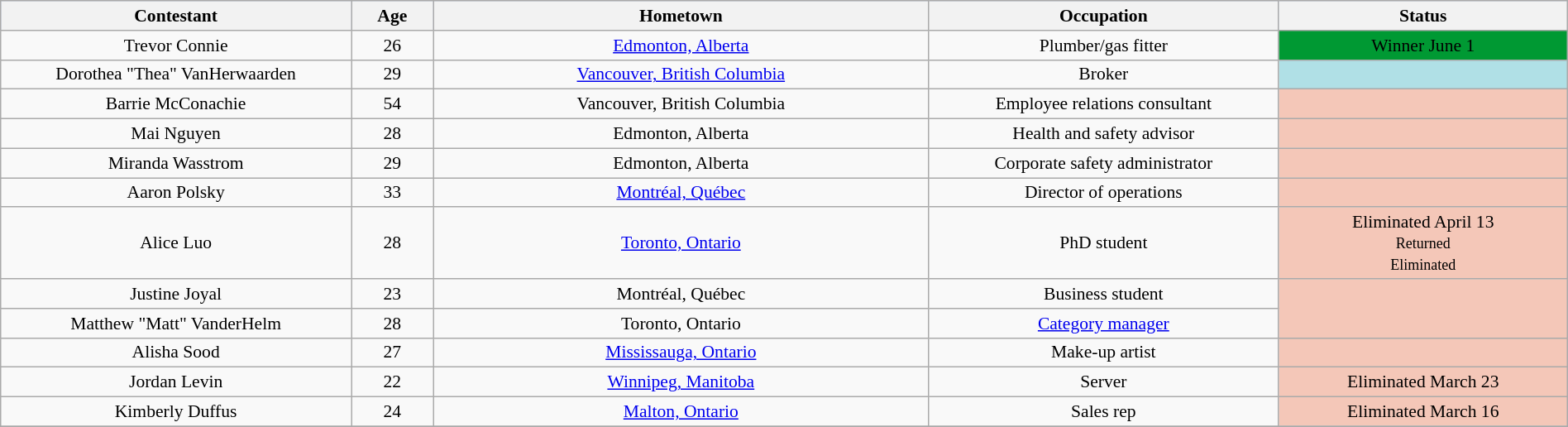<table class="wikitable sortable" style="text-align:center; font-size:90%; width:100%;">
<tr style="background:#C1D8FF;">
<th style="width:17%;">Contestant</th>
<th style="width:4%;">Age</th>
<th style="width:24%;">Hometown</th>
<th style="width:17%;">Occupation</th>
<th style="width:14%;">Status</th>
</tr>
<tr>
<td>Trevor Connie</td>
<td>26</td>
<td><a href='#'>Edmonton, Alberta</a></td>
<td>Plumber/gas fitter</td>
<td style="background:#093;"><span>Winner June 1</span></td>
</tr>
<tr>
<td>Dorothea "Thea" VanHerwaarden</td>
<td>29</td>
<td><a href='#'>Vancouver, British Columbia</a></td>
<td>Broker</td>
<td style="background:#B0E0E6; text-align:center;" rowspan="1"></td>
</tr>
<tr>
<td>Barrie McConachie</td>
<td>54</td>
<td>Vancouver, British Columbia</td>
<td>Employee relations consultant</td>
<td style="background:#f4c7b8;"></td>
</tr>
<tr>
<td>Mai Nguyen</td>
<td>28</td>
<td>Edmonton, Alberta</td>
<td>Health and safety advisor</td>
<td style="background:#f4c7b8;"></td>
</tr>
<tr>
<td>Miranda Wasstrom</td>
<td>29</td>
<td>Edmonton, Alberta</td>
<td>Corporate safety administrator</td>
<td style="background:#f4c7b8;"></td>
</tr>
<tr>
<td>Aaron Polsky</td>
<td>33</td>
<td><a href='#'>Montréal, Québec</a></td>
<td>Director of operations</td>
<td style="background:#f4c7b8;"></td>
</tr>
<tr>
<td>Alice Luo</td>
<td>28</td>
<td><a href='#'>Toronto, Ontario</a></td>
<td>PhD student</td>
<td style="background:#f4c7b8;">Eliminated April 13<br><small>Returned <br>Eliminated </small></td>
</tr>
<tr>
<td>Justine Joyal</td>
<td>23</td>
<td>Montréal, Québec</td>
<td>Business student</td>
<td style="background:#f4c7b8; text-align:center;" rowspan="2"></td>
</tr>
<tr>
<td>Matthew "Matt" VanderHelm</td>
<td>28</td>
<td>Toronto, Ontario</td>
<td><a href='#'>Category manager</a></td>
</tr>
<tr>
<td>Alisha Sood</td>
<td>27</td>
<td><a href='#'>Mississauga, Ontario</a></td>
<td>Make-up artist</td>
<td style="background:#f4c7b8;"></td>
</tr>
<tr>
<td>Jordan Levin</td>
<td>22</td>
<td><a href='#'>Winnipeg, Manitoba</a></td>
<td>Server</td>
<td style="background:#f4c7b8;">Eliminated March 23</td>
</tr>
<tr>
<td>Kimberly Duffus</td>
<td>24</td>
<td><a href='#'>Malton, Ontario</a></td>
<td>Sales rep</td>
<td style="background:#f4c7b8;">Eliminated March 16</td>
</tr>
<tr>
</tr>
</table>
